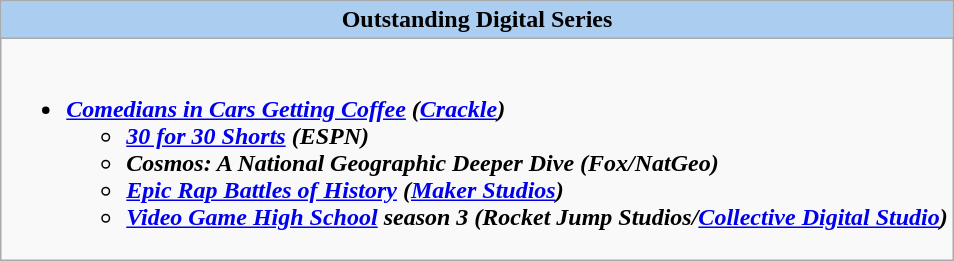<table class=wikitable style="width="100%">
<tr>
<th colspan="2" style="background:#abcdef;">Outstanding Digital Series</th>
</tr>
<tr>
<td colspan="2" style="vertical-align:top;"><br><ul><li><strong><em><a href='#'>Comedians in Cars Getting Coffee</a><em> (<a href='#'>Crackle</a>)<strong><ul><li></em><a href='#'>30 for 30 Shorts</a><em> (ESPN)</li><li></em>Cosmos: A National Geographic Deeper Dive<em> (Fox/NatGeo)</li><li></em><a href='#'>Epic Rap Battles of History</a><em> (<a href='#'>Maker Studios</a>)</li><li></em><a href='#'>Video Game High School</a><em> season 3 (Rocket Jump Studios/<a href='#'>Collective Digital Studio</a>)</li></ul></li></ul></td>
</tr>
</table>
